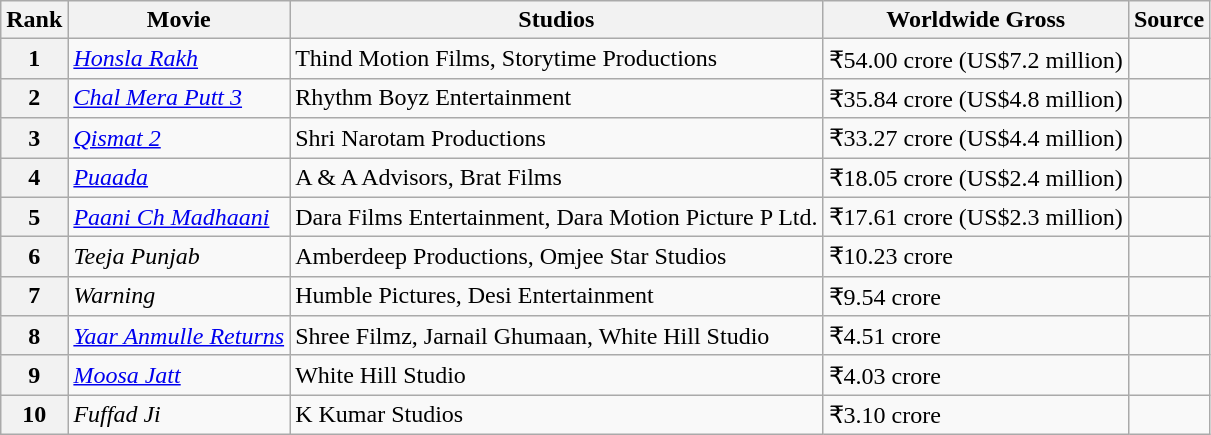<table class="wikitable">
<tr>
<th>Rank</th>
<th>Movie</th>
<th>Studios</th>
<th>Worldwide Gross</th>
<th>Source</th>
</tr>
<tr>
<th>1</th>
<td><em><a href='#'>Honsla Rakh</a></em></td>
<td>Thind Motion Films, Storytime Productions</td>
<td>₹54.00 crore (US$7.2 million)</td>
<td></td>
</tr>
<tr>
<th>2</th>
<td><em><a href='#'>Chal Mera Putt 3</a></em></td>
<td>Rhythm Boyz Entertainment</td>
<td>₹35.84 crore (US$4.8 million)</td>
<td></td>
</tr>
<tr>
<th>3</th>
<td><em><a href='#'>Qismat 2</a></em></td>
<td>Shri Narotam Productions</td>
<td>₹33.27 crore (US$4.4 million)</td>
<td></td>
</tr>
<tr>
<th>4</th>
<td><em><a href='#'>Puaada</a></em></td>
<td>A & A Advisors, Brat Films</td>
<td>₹18.05 crore (US$2.4 million)</td>
<td></td>
</tr>
<tr>
<th>5</th>
<td><em><a href='#'>Paani Ch Madhaani</a></em></td>
<td>Dara Films Entertainment, Dara Motion Picture P Ltd.</td>
<td>₹17.61 crore (US$2.3 million)</td>
<td></td>
</tr>
<tr>
<th>6</th>
<td><em>Teeja Punjab</em></td>
<td>Amberdeep Productions, Omjee Star Studios</td>
<td>₹10.23 crore</td>
<td></td>
</tr>
<tr>
<th>7</th>
<td><em>Warning</em></td>
<td>Humble Pictures, Desi Entertainment</td>
<td>₹9.54 crore</td>
<td></td>
</tr>
<tr>
<th>8</th>
<td><em><a href='#'>Yaar Anmulle Returns</a></em></td>
<td>Shree Filmz, Jarnail Ghumaan, White Hill Studio</td>
<td>₹4.51 crore</td>
<td></td>
</tr>
<tr>
<th>9</th>
<td><em><a href='#'>Moosa Jatt</a></em></td>
<td>White Hill Studio</td>
<td>₹4.03 crore</td>
<td></td>
</tr>
<tr>
<th>10</th>
<td><em>Fuffad Ji</em></td>
<td>K Kumar Studios</td>
<td>₹3.10 crore</td>
<td></td>
</tr>
</table>
